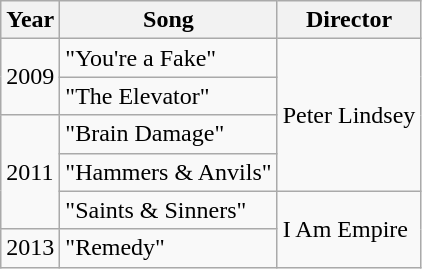<table class="wikitable">
<tr>
<th>Year</th>
<th>Song</th>
<th>Director</th>
</tr>
<tr>
<td rowspan="2">2009</td>
<td>"You're a Fake"</td>
<td rowspan="4">Peter Lindsey</td>
</tr>
<tr>
<td>"The Elevator"</td>
</tr>
<tr>
<td rowspan="3">2011</td>
<td>"Brain Damage"</td>
</tr>
<tr>
<td>"Hammers & Anvils"</td>
</tr>
<tr>
<td>"Saints & Sinners"</td>
<td rowspan="2">I Am Empire</td>
</tr>
<tr>
<td>2013</td>
<td>"Remedy"</td>
</tr>
</table>
